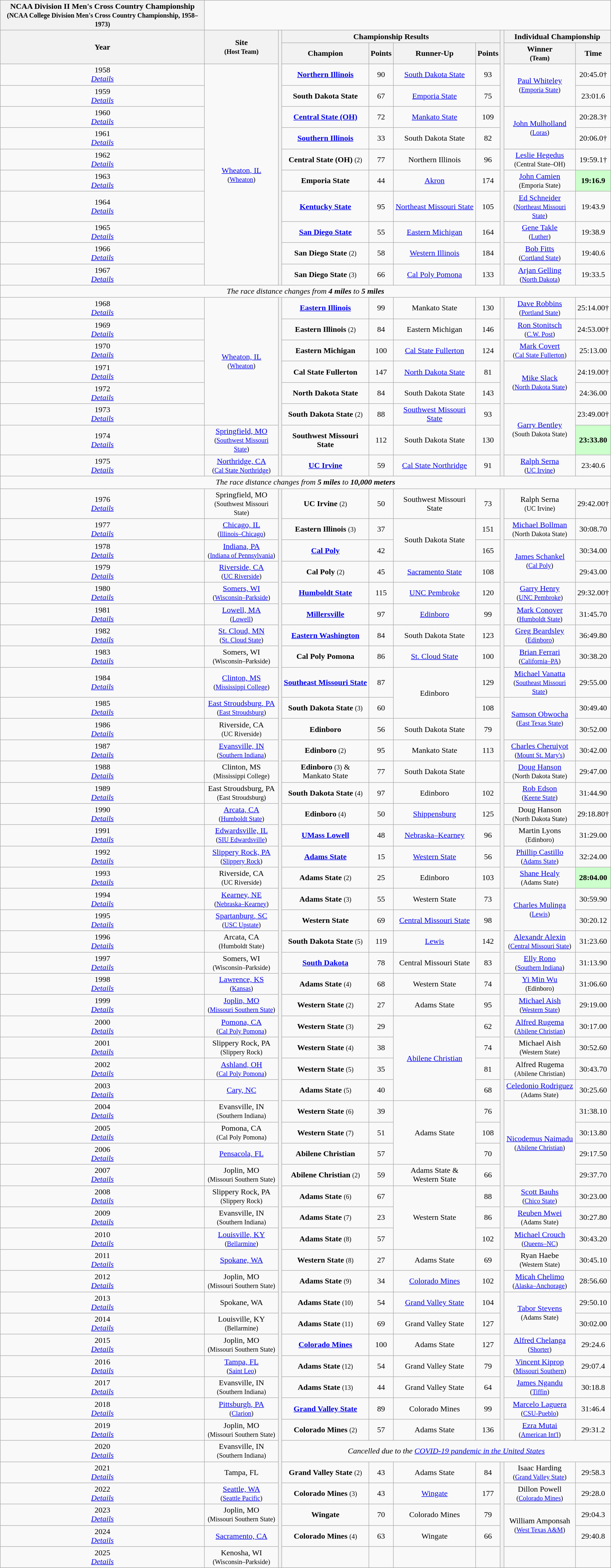<table class="wikitable" style="text-align:center">
<tr>
<th style=>NCAA Division II Men's Cross Country Championship<br><small>(NCAA College Division Men's Cross Country Championship, 1958–1973)</small></th>
</tr>
<tr>
<th rowspan="2">Year</th>
<th rowspan="2">Site<br><small>(Host Team)</small></th>
<th rowspan="12"></th>
<th colspan=4>Championship Results</th>
<th rowspan="12"></th>
<th colspan=2>Individual Championship</th>
</tr>
<tr>
<th>Champion</th>
<th>Points</th>
<th>Runner-Up</th>
<th>Points</th>
<th>Winner<br><small>(Team)</small></th>
<th>Time</th>
</tr>
<tr>
<td>1958<br><em><a href='#'>Details</a></em></td>
<td rowspan=10><a href='#'>Wheaton, IL</a><br><small>(<a href='#'>Wheaton</a>)</small></td>
<td><strong><a href='#'>Northern Illinois</a></strong></td>
<td>90</td>
<td><a href='#'>South Dakota State</a></td>
<td>93</td>
<td rowspan=2><a href='#'>Paul Whiteley</a><br><small>(<a href='#'>Emporia State</a>)</small></td>
<td>20:45.0†</td>
</tr>
<tr>
<td>1959<br><em><a href='#'>Details</a></em></td>
<td><strong>South Dakota State</strong></td>
<td>67</td>
<td><a href='#'>Emporia State</a></td>
<td>75</td>
<td>23:01.6</td>
</tr>
<tr>
<td>1960<br><em><a href='#'>Details</a></em></td>
<td><strong><a href='#'>Central State (OH)</a></strong></td>
<td>72</td>
<td><a href='#'>Mankato State</a></td>
<td>109</td>
<td rowspan=2><a href='#'>John Mulholland</a><br><small>(<a href='#'>Loras</a>)</small></td>
<td>20:28.3†</td>
</tr>
<tr>
<td>1961<br><em><a href='#'>Details</a></em></td>
<td><strong><a href='#'>Southern Illinois</a></strong></td>
<td>33</td>
<td>South Dakota State</td>
<td>82</td>
<td>20:06.0†</td>
</tr>
<tr>
<td>1962<br><em><a href='#'>Details</a></em></td>
<td><strong>Central State (OH)</strong> <small>(2)</small></td>
<td>77</td>
<td>Northern Illinois</td>
<td>96</td>
<td><a href='#'>Leslie Hegedus</a><br><small>(Central State–OH)</small></td>
<td>19:59.1†</td>
</tr>
<tr>
<td>1963<br><em><a href='#'>Details</a></em></td>
<td><strong>Emporia State</strong></td>
<td>44</td>
<td><a href='#'>Akron</a></td>
<td>174</td>
<td><a href='#'>John Camien</a><br><small>(Emporia State)</small></td>
<td bgcolor=ccffcc><strong>19:16.9</strong></td>
</tr>
<tr>
<td>1964<br><em><a href='#'>Details</a></em></td>
<td><strong><a href='#'>Kentucky State</a></strong></td>
<td>95</td>
<td><a href='#'>Northeast Missouri State</a></td>
<td>105</td>
<td><a href='#'>Ed Schneider</a><br><small>(<a href='#'>Northeast Missouri State</a>)</small></td>
<td>19:43.9</td>
</tr>
<tr>
<td>1965<br><em><a href='#'>Details</a></em></td>
<td><strong><a href='#'>San Diego State</a></strong></td>
<td>55</td>
<td><a href='#'>Eastern Michigan</a></td>
<td>164</td>
<td><a href='#'>Gene Takle</a><br><small>(<a href='#'>Luther</a>)</small></td>
<td>19:38.9</td>
</tr>
<tr>
<td>1966<br><em><a href='#'>Details</a></em></td>
<td><strong>San Diego State</strong> <small>(2)</small></td>
<td>58</td>
<td><a href='#'>Western Illinois</a></td>
<td>184</td>
<td><a href='#'>Bob Fitts</a><br><small>(<a href='#'>Cortland State</a>)</small></td>
<td>19:40.6</td>
</tr>
<tr>
<td>1967<br><em><a href='#'>Details</a></em></td>
<td><strong>San Diego State</strong> <small>(3)</small></td>
<td>66</td>
<td><a href='#'>Cal Poly Pomona</a></td>
<td>133</td>
<td><a href='#'>Arjan Gelling</a><br><small>(<a href='#'>North Dakota</a>)</small></td>
<td>19:33.5</td>
</tr>
<tr>
<td colspan=10><em>The race distance changes from <strong>4 miles</strong> to <strong>5 miles</strong> </em></td>
</tr>
<tr>
<td>1968<br><em><a href='#'>Details</a></em></td>
<td rowspan=6><a href='#'>Wheaton, IL</a><br><small>(<a href='#'>Wheaton</a>)</small></td>
<th rowspan="8"></th>
<td><strong><a href='#'>Eastern Illinois</a></strong></td>
<td>99</td>
<td>Mankato State</td>
<td>130</td>
<th rowspan="8"></th>
<td><a href='#'>Dave Robbins</a><br><small>(<a href='#'>Portland State</a>)</small></td>
<td>25:14.00†</td>
</tr>
<tr>
<td>1969<br><em><a href='#'>Details</a></em></td>
<td><strong>Eastern Illinois</strong> <small>(2)</small></td>
<td>84</td>
<td>Eastern Michigan</td>
<td>146</td>
<td><a href='#'>Ron Stonitsch</a><br><small>(<a href='#'>C.W. Post</a>)</small></td>
<td>24:53.00†</td>
</tr>
<tr>
<td>1970<br><em><a href='#'>Details</a></em></td>
<td><strong>Eastern Michigan</strong></td>
<td>100</td>
<td><a href='#'>Cal State Fullerton</a></td>
<td>124</td>
<td><a href='#'>Mark Covert</a><br><small>(<a href='#'>Cal State Fullerton</a>)</small></td>
<td>25:13.00</td>
</tr>
<tr>
<td>1971<br><em><a href='#'>Details</a></em></td>
<td><strong>Cal State Fullerton</strong></td>
<td>147</td>
<td><a href='#'>North Dakota State</a></td>
<td>81</td>
<td rowspan="2"><a href='#'>Mike Slack</a><br><small>(<a href='#'>North Dakota State</a>)</small></td>
<td>24:19.00†</td>
</tr>
<tr>
<td>1972<br><em><a href='#'>Details</a></em></td>
<td><strong>North Dakota State</strong></td>
<td>84</td>
<td>South Dakota State</td>
<td>143</td>
<td>24:36.00</td>
</tr>
<tr>
<td>1973<br><em><a href='#'>Details</a></em></td>
<td><strong>South Dakota State</strong> <small>(2)</small></td>
<td>88</td>
<td><a href='#'>Southwest Missouri State</a></td>
<td>93</td>
<td rowspan="2"><a href='#'>Garry Bentley</a><br><small>(South Dakota State)</small></td>
<td>23:49.00†</td>
</tr>
<tr>
<td>1974<br><em><a href='#'>Details</a></em></td>
<td><a href='#'>Springfield, MO</a><br><small>(<a href='#'>Southwest Missouri State</a>)</small></td>
<td><strong>Southwest Missouri State</strong></td>
<td>112</td>
<td>South Dakota State</td>
<td>130</td>
<td bgcolor=ccffcc><strong>23:33.80</strong></td>
</tr>
<tr>
<td>1975<br><em><a href='#'>Details</a></em></td>
<td><a href='#'>Northridge, CA</a><br><small>(<a href='#'>Cal State Northridge</a>)</small></td>
<td><strong><a href='#'>UC Irvine</a></strong></td>
<td>59</td>
<td><a href='#'>Cal State Northridge</a></td>
<td>91</td>
<td><a href='#'>Ralph Serna</a><br><small>(<a href='#'>UC Irvine</a>)</small></td>
<td>23:40.6</td>
</tr>
<tr>
<td colspan=10><em>The race distance changes from <strong>5 miles</strong> to <strong>10,000 meters</strong> </em></td>
</tr>
<tr>
<td>1976<br><em><a href='#'>Details</a></em></td>
<td>Springfield, MO<br><small>(Southwest Missouri State)</small></td>
<th rowspan="50"></th>
<td><strong>UC Irvine</strong> <small>(2)</small></td>
<td>50</td>
<td>Southwest Missouri State</td>
<td>73</td>
<th rowspan="44"></th>
<td>Ralph Serna<br><small>(UC Irvine)</small></td>
<td>29:42.00†</td>
</tr>
<tr>
<td>1977<br><em><a href='#'>Details</a></em></td>
<td><a href='#'>Chicago, IL</a><br><small>(<a href='#'>Illinois–Chicago</a>)</small></td>
<td><strong>Eastern Illinois</strong> <small>(3)</small></td>
<td>37</td>
<td rowspan="2">South Dakota State</td>
<td>151</td>
<td><a href='#'>Michael Bollman</a><br><small>(North Dakota State)</small></td>
<td>30:08.70</td>
</tr>
<tr>
<td>1978<br><em><a href='#'>Details</a></em></td>
<td><a href='#'>Indiana, PA</a><br><small>(<a href='#'>Indiana of Pennsylvania</a>)</small></td>
<td><strong><a href='#'>Cal Poly</a></strong></td>
<td>42</td>
<td>165</td>
<td rowspan="2"><a href='#'>James Schankel</a><br><small>(<a href='#'>Cal Poly</a>)</small></td>
<td>30:34.00</td>
</tr>
<tr>
<td>1979<br><em><a href='#'>Details</a></em></td>
<td><a href='#'>Riverside, CA</a><br><small>(<a href='#'>UC Riverside</a>)</small></td>
<td><strong>Cal Poly</strong> <small>(2)</small></td>
<td>45</td>
<td><a href='#'>Sacramento State</a></td>
<td>108</td>
<td>29:43.00</td>
</tr>
<tr>
<td>1980<br><em><a href='#'>Details</a></em></td>
<td><a href='#'>Somers, WI</a><br><small>(<a href='#'>Wisconsin–Parkside</a>)</small></td>
<td><strong><a href='#'>Humboldt State</a></strong></td>
<td>115</td>
<td><a href='#'>UNC Pembroke</a></td>
<td>120</td>
<td><a href='#'>Garry Henry</a><br><small>(<a href='#'>UNC Pembroke</a>)</small></td>
<td>29:32.00†</td>
</tr>
<tr>
<td>1981<br><em><a href='#'>Details</a></em></td>
<td><a href='#'>Lowell, MA</a><br><small>(<a href='#'>Lowell</a>)</small></td>
<td><strong><a href='#'>Millersville</a></strong></td>
<td>97</td>
<td><a href='#'>Edinboro</a></td>
<td>99</td>
<td><a href='#'>Mark Conover</a><br><small>(<a href='#'>Humboldt State</a>)</small></td>
<td>31:45.70</td>
</tr>
<tr>
<td>1982<br><em><a href='#'>Details</a></em></td>
<td><a href='#'>St. Cloud, MN</a><br><small>(<a href='#'>St. Cloud State</a>)</small></td>
<td><strong><a href='#'>Eastern Washington</a></strong></td>
<td>84</td>
<td>South Dakota State</td>
<td>123</td>
<td><a href='#'>Greg Beardsley</a><br><small>(<a href='#'>Edinboro</a>)</small></td>
<td>36:49.80</td>
</tr>
<tr>
<td>1983<br><em><a href='#'>Details</a></em></td>
<td>Somers, WI<br><small>(Wisconsin–Parkside)</small></td>
<td><strong>Cal Poly Pomona</strong></td>
<td>86</td>
<td><a href='#'>St. Cloud State</a></td>
<td>100</td>
<td><a href='#'>Brian Ferrari</a><br><small>(<a href='#'>California–PA</a>)</small></td>
<td>30:38.20</td>
</tr>
<tr>
<td>1984<br><em><a href='#'>Details</a></em></td>
<td><a href='#'>Clinton, MS</a><br><small>(<a href='#'>Mississippi College</a>)</small></td>
<td><strong><a href='#'>Southeast Missouri State</a></strong></td>
<td>87</td>
<td rowspan="2">Edinboro</td>
<td>129</td>
<td><a href='#'>Michael Vanatta</a><br><small>(<a href='#'>Southeast Missouri State</a>)</small></td>
<td>29:55.00</td>
</tr>
<tr>
<td>1985<br><em><a href='#'>Details</a></em></td>
<td><a href='#'>East Stroudsburg, PA</a><br><small>(<a href='#'>East Stroudsburg</a>)</small></td>
<td><strong>South Dakota State</strong> <small>(3)</small></td>
<td>60</td>
<td>108</td>
<td rowspan="2"><a href='#'>Samson Obwocha</a><br><small>(<a href='#'>East Texas State</a>)</small></td>
<td>30:49.40</td>
</tr>
<tr>
<td>1986<br><em><a href='#'>Details</a></em></td>
<td>Riverside, CA<br><small>(UC Riverside)</small></td>
<td><strong>Edinboro</strong></td>
<td>56</td>
<td>South Dakota State</td>
<td>79</td>
<td>30:52.00</td>
</tr>
<tr>
<td>1987<br><em><a href='#'>Details</a></em></td>
<td><a href='#'>Evansville, IN</a><br><small>(<a href='#'>Southern Indiana</a>)</small></td>
<td><strong>Edinboro</strong> <small>(2)</small></td>
<td>95</td>
<td>Mankato State</td>
<td>113</td>
<td><a href='#'>Charles Cheruiyot</a><br><small>(<a href='#'>Mount St. Mary's</a>)</small></td>
<td>30:42.00</td>
</tr>
<tr>
<td>1988<br><em><a href='#'>Details</a></em></td>
<td>Clinton, MS<br><small>(Mississippi College)</small></td>
<td><strong>Edinboro</strong> <small>(3)</small> &<br>Mankato State</td>
<td>77</td>
<td>South Dakota State</td>
<td></td>
<td><a href='#'>Doug Hanson</a><br><small>(North Dakota State)</small></td>
<td>29:47.00</td>
</tr>
<tr>
<td>1989<br><em><a href='#'>Details</a></em></td>
<td>East Stroudsburg, PA<br><small>(East Stroudsburg)</small></td>
<td><strong>South Dakota State</strong> <small>(4)</small></td>
<td>97</td>
<td>Edinboro</td>
<td>102</td>
<td><a href='#'>Rob Edson</a><br><small>(<a href='#'>Keene State</a>)</small></td>
<td>31:44.90</td>
</tr>
<tr>
<td>1990<br><em><a href='#'>Details</a></em></td>
<td><a href='#'>Arcata, CA</a><br><small>(<a href='#'>Humboldt State</a>)</small></td>
<td><strong>Edinboro</strong> <small>(4)</small></td>
<td>50</td>
<td><a href='#'>Shippensburg</a></td>
<td>125</td>
<td>Doug Hanson<br><small>(North Dakota State)</small></td>
<td>29:18.80†</td>
</tr>
<tr>
<td>1991<br><em><a href='#'>Details</a></em></td>
<td><a href='#'>Edwardsville, IL</a><br><small>(<a href='#'>SIU Edwardsville</a>)</small></td>
<td><strong><a href='#'>UMass Lowell</a></strong></td>
<td>48</td>
<td><a href='#'>Nebraska–Kearney</a></td>
<td>96</td>
<td>Martin Lyons<br><small>(Edinboro)</small></td>
<td>31:29.00</td>
</tr>
<tr>
<td>1992<br><em><a href='#'>Details</a></em></td>
<td><a href='#'>Slippery Rock, PA</a><br><small>(<a href='#'>Slippery Rock</a>)</small></td>
<td><strong><a href='#'>Adams State</a></strong></td>
<td>15</td>
<td><a href='#'>Western State</a></td>
<td>56</td>
<td><a href='#'>Phillip Castillo</a><br><small>(<a href='#'>Adams State</a>)</small></td>
<td>32:24.00</td>
</tr>
<tr>
<td>1993<br><em><a href='#'>Details</a></em></td>
<td>Riverside, CA<br><small>(UC Riverside)</small></td>
<td><strong>Adams State</strong> <small>(2)</small></td>
<td>25</td>
<td>Edinboro</td>
<td>103</td>
<td><a href='#'>Shane Healy</a><br><small>(Adams State)</small></td>
<td bgcolor=ccffcc><strong>28:04.00</strong></td>
</tr>
<tr>
<td>1994<br><em><a href='#'>Details</a></em></td>
<td><a href='#'>Kearney, NE</a><br><small>(<a href='#'>Nebraska–Kearney</a>)</small></td>
<td><strong>Adams State</strong> <small>(3)</small></td>
<td>55</td>
<td>Western State</td>
<td>73</td>
<td rowspan="2"><a href='#'>Charles Mulinga</a><br><small>(<a href='#'>Lewis</a>)</small></td>
<td>30:59.90</td>
</tr>
<tr>
<td>1995<br><em><a href='#'>Details</a></em></td>
<td><a href='#'>Spartanburg, SC</a><br><small>(<a href='#'>USC Upstate</a>)</small></td>
<td><strong>Western State</strong></td>
<td>69</td>
<td><a href='#'>Central Missouri State</a></td>
<td>98</td>
<td>30:20.12</td>
</tr>
<tr>
<td>1996<br><em><a href='#'>Details</a></em></td>
<td>Arcata, CA<br><small>(Humboldt State)</small></td>
<td><strong>South Dakota State</strong> <small>(5)</small></td>
<td>119</td>
<td><a href='#'>Lewis</a></td>
<td>142</td>
<td><a href='#'>Alexandr Alexin</a><br><small>(<a href='#'>Central Missouri State</a>)</small></td>
<td>31:23.60</td>
</tr>
<tr>
<td>1997<br><em><a href='#'>Details</a></em></td>
<td>Somers, WI<br><small>(Wisconsin–Parkside)</small></td>
<td><strong><a href='#'>South Dakota</a></strong></td>
<td>78</td>
<td>Central Missouri State</td>
<td>83</td>
<td><a href='#'>Elly Rono</a><br><small>(<a href='#'>Southern Indiana</a>)</small></td>
<td>31:13.90</td>
</tr>
<tr>
<td>1998<br><em><a href='#'>Details</a></em></td>
<td><a href='#'>Lawrence, KS</a><br><small>(<a href='#'>Kansas</a>)</small></td>
<td><strong>Adams State</strong> <small>(4)</small></td>
<td>68</td>
<td>Western State</td>
<td>74</td>
<td><a href='#'>Yi Min Wu</a><br><small>(Edinboro)</small></td>
<td>31:06.60</td>
</tr>
<tr>
<td>1999<br><em><a href='#'>Details</a></em></td>
<td><a href='#'>Joplin, MO</a><br><small>(<a href='#'>Missouri Southern State</a>)</small></td>
<td><strong>Western State</strong> <small>(2)</small></td>
<td>27</td>
<td>Adams State</td>
<td>95</td>
<td><a href='#'>Michael Aish</a><br><small>(<a href='#'>Western State</a>)</small></td>
<td>29:19.00</td>
</tr>
<tr>
<td>2000<br><em><a href='#'>Details</a></em></td>
<td><a href='#'>Pomona, CA</a><br><small>(<a href='#'>Cal Poly Pomona</a>)</small></td>
<td><strong>Western State</strong> <small>(3)</small></td>
<td>29</td>
<td rowspan="4"><a href='#'>Abilene Christian</a></td>
<td>62</td>
<td><a href='#'>Alfred Rugema</a><br><small>(<a href='#'>Abilene Christian</a>)</small></td>
<td>30:17.00</td>
</tr>
<tr>
<td>2001<br><em><a href='#'>Details</a></em></td>
<td>Slippery Rock, PA<br><small>(Slippery Rock)</small></td>
<td><strong>Western State</strong> <small>(4)</small></td>
<td>38</td>
<td>74</td>
<td>Michael Aish<br><small>(Western State)</small></td>
<td>30:52.60</td>
</tr>
<tr>
<td>2002<br><em><a href='#'>Details</a></em></td>
<td><a href='#'>Ashland, OH</a><br><small>(<a href='#'>Cal Poly Pomona</a>)</small></td>
<td><strong>Western State</strong> <small>(5)</small></td>
<td>35</td>
<td>81</td>
<td>Alfred Rugema<br><small>(Abilene Christian)</small></td>
<td>30:43.70</td>
</tr>
<tr>
<td>2003<br><em><a href='#'>Details</a></em></td>
<td><a href='#'>Cary, NC</a></td>
<td><strong>Adams State</strong> <small>(5)</small></td>
<td>40</td>
<td>68</td>
<td><a href='#'>Celedonio Rodriguez</a><br><small>(Adams State)</small></td>
<td>30:25.60</td>
</tr>
<tr>
<td>2004<br><em><a href='#'>Details</a></em></td>
<td>Evansville, IN<br><small>(Southern Indiana)</small></td>
<td><strong>Western State</strong> <small>(6)</small></td>
<td>39</td>
<td rowspan="3">Adams State</td>
<td>76</td>
<td rowspan=4><a href='#'>Nicodemus Naimadu</a><br><small>(<a href='#'>Abilene Christian</a>)</small></td>
<td>31:38.10</td>
</tr>
<tr>
<td>2005<br><em><a href='#'>Details</a></em></td>
<td>Pomona, CA<br><small>(Cal Poly Pomona)</small></td>
<td><strong>Western State</strong> <small>(7)</small></td>
<td>51</td>
<td>108</td>
<td>30:13.80</td>
</tr>
<tr>
<td>2006<br><em><a href='#'>Details</a></em></td>
<td><a href='#'>Pensacola, FL</a></td>
<td><strong>Abilene Christian</strong></td>
<td>57</td>
<td>70</td>
<td>29:17.50</td>
</tr>
<tr>
<td>2007<br><em><a href='#'>Details</a></em></td>
<td>Joplin, MO<br><small>(Missouri Southern State)</small></td>
<td><strong>Abilene Christian</strong> <small>(2)</small></td>
<td>59</td>
<td>Adams State & <br>Western State</td>
<td>66</td>
<td>29:37.70</td>
</tr>
<tr>
<td>2008<br><em><a href='#'>Details</a></em></td>
<td>Slippery Rock, PA<br><small>(Slippery Rock)</small></td>
<td><strong>Adams State</strong> <small>(6)</small></td>
<td>67</td>
<td rowspan="3">Western State</td>
<td>88</td>
<td><a href='#'>Scott Bauhs</a><br><small>(<a href='#'>Chico State</a>)</small></td>
<td>30:23.00</td>
</tr>
<tr>
<td>2009<br><em><a href='#'>Details</a></em></td>
<td>Evansville, IN<br><small>(Southern Indiana)</small></td>
<td><strong>Adams State</strong> <small>(7)</small></td>
<td>23</td>
<td>86</td>
<td><a href='#'>Reuben Mwei</a><br><small>(Adams State)</small></td>
<td>30:27.80</td>
</tr>
<tr>
<td>2010<br><em><a href='#'>Details</a></em></td>
<td><a href='#'>Louisville, KY</a><br><small>(<a href='#'>Bellarmine</a>)</small></td>
<td><strong>Adams State</strong> <small>(8)</small></td>
<td>57</td>
<td>102</td>
<td><a href='#'>Michael Crouch</a><br><small>(<a href='#'>Queens–NC</a>)</small></td>
<td>30:43.20</td>
</tr>
<tr>
<td>2011<br><em><a href='#'>Details</a></em></td>
<td><a href='#'>Spokane, WA</a></td>
<td><strong>Western State</strong> <small>(8)</small></td>
<td>27</td>
<td>Adams State</td>
<td>69</td>
<td>Ryan Haebe<br><small>(Western State)</small></td>
<td>30:45.10</td>
</tr>
<tr>
<td>2012<br><em><a href='#'>Details</a></em></td>
<td>Joplin, MO<br><small>(Missouri Southern State)</small></td>
<td><strong>Adams State</strong> <small>(9)</small></td>
<td>34</td>
<td><a href='#'>Colorado Mines</a></td>
<td>102</td>
<td><a href='#'>Micah Chelimo</a><br><small>(<a href='#'>Alaska–Anchorage</a>)</small></td>
<td>28:56.60</td>
</tr>
<tr>
<td>2013<br><em><a href='#'>Details</a></em></td>
<td>Spokane, WA</td>
<td><strong>Adams State</strong> <small>(10)</small></td>
<td>54</td>
<td><a href='#'>Grand Valley State</a></td>
<td>104</td>
<td rowspan="2"><a href='#'>Tabor Stevens</a><br><small>(Adams State)</small></td>
<td>29:50.10</td>
</tr>
<tr>
<td>2014<br><em><a href='#'>Details</a></em></td>
<td>Louisville, KY<br><small>(Bellarmine)</small></td>
<td><strong>Adams State</strong> <small>(11)</small></td>
<td>69</td>
<td>Grand Valley State</td>
<td>127</td>
<td>30:02.00</td>
</tr>
<tr>
<td>2015<br><em><a href='#'>Details</a></em></td>
<td>Joplin, MO<br><small>(Missouri Southern State)</small></td>
<td><strong><a href='#'>Colorado Mines</a></strong></td>
<td>100</td>
<td>Adams State</td>
<td>127</td>
<td><a href='#'>Alfred Chelanga</a><br><small>(<a href='#'>Shorter</a>)</small></td>
<td>29:24.6</td>
</tr>
<tr>
<td>2016<br><em><a href='#'>Details</a></em></td>
<td><a href='#'>Tampa, FL</a><br><small>(<a href='#'>Saint Leo</a>)</small></td>
<td><strong>Adams State</strong> <small>(12)</small></td>
<td>54</td>
<td>Grand Valley State</td>
<td>79</td>
<td><a href='#'>Vincent Kiprop</a><br><small>(<a href='#'>Missouri Southern</a>)</small></td>
<td>29:07.4</td>
</tr>
<tr>
<td>2017<br><em><a href='#'>Details</a></em></td>
<td>Evansville, IN<br><small>(Southern Indiana)</small></td>
<td><strong>Adams State</strong> <small>(13)</small></td>
<td>44</td>
<td>Grand Valley State</td>
<td>64</td>
<td><a href='#'>James Ngandu</a><br><small>(<a href='#'>Tiffin</a>)</small></td>
<td>30:18.8</td>
</tr>
<tr>
<td>2018<br><em><a href='#'>Details</a></em></td>
<td><a href='#'>Pittsburgh, PA</a><br><small>(<a href='#'>Clarion</a>)</small></td>
<td><strong><a href='#'>Grand Valley State</a></strong></td>
<td>89</td>
<td>Colorado Mines</td>
<td>99</td>
<td><a href='#'>Marcelo Laguera</a><br><small>(<a href='#'>CSU-Pueblo</a>)</small></td>
<td>31:46.4</td>
</tr>
<tr>
<td>2019<br><em><a href='#'>Details</a></em></td>
<td>Joplin, MO<br><small>(Missouri Southern State)</small></td>
<td><strong>Colorado Mines</strong> <small>(2)</small></td>
<td>57</td>
<td>Adams State</td>
<td>136</td>
<td><a href='#'>Ezra Mutai</a><br><small>(<a href='#'>American Int'l</a>)</small></td>
<td>29:31.2</td>
</tr>
<tr>
<td>2020<br><em><a href='#'>Details</a></em></td>
<td>Evansville, IN<br><small>(Southern Indiana)</small></td>
<td colspan=7><em>Cancelled due to the <a href='#'>COVID-19 pandemic in the United States</a></em></td>
</tr>
<tr>
<td>2021<br><em><a href='#'>Details</a></em></td>
<td>Tampa, FL</td>
<td><strong>Grand Valley State</strong> <small>(2)</small></td>
<td>43</td>
<td>Adams State</td>
<td>84</td>
<th rowspan="5"></th>
<td>Isaac Harding<br><small>(<a href='#'>Grand Valley State</a>)</small></td>
<td>29:58.3</td>
</tr>
<tr>
<td>2022<br><em><a href='#'>Details</a></em></td>
<td><a href='#'>Seattle, WA</a><br><small>(<a href='#'>Seattle Pacific</a>)</small></td>
<td><strong>Colorado Mines</strong> <small>(3)</small></td>
<td>43</td>
<td><a href='#'>Wingate</a></td>
<td>177</td>
<td>Dillon Powell<br><small>(<a href='#'>Colorado Mines</a>)</small></td>
<td>29:28.0</td>
</tr>
<tr>
<td>2023<br><em><a href='#'>Details</a></em></td>
<td>Joplin, MO<br><small>(Missouri Southern State)</small></td>
<td><strong>Wingate</strong></td>
<td>70</td>
<td>Colorado Mines</td>
<td>79</td>
<td rowspan=2>William Amponsah<br><small>(<a href='#'>West Texas A&M</a>)</small></td>
<td>29:04.3</td>
</tr>
<tr>
<td>2024<br><em><a href='#'>Details</a></em></td>
<td><a href='#'>Sacramento, CA</a></td>
<td><strong>Colorado Mines</strong> <small>(4)</small></td>
<td>63</td>
<td>Wingate</td>
<td>66</td>
<td>29:40.8</td>
</tr>
<tr>
<td>2025<br><em><a href='#'>Details</a></em></td>
<td>Kenosha, WI<br><small>(Wisconsin–Parkside)</small></td>
<td></td>
<td></td>
<td></td>
<td></td>
<td></td>
<td></td>
</tr>
</table>
